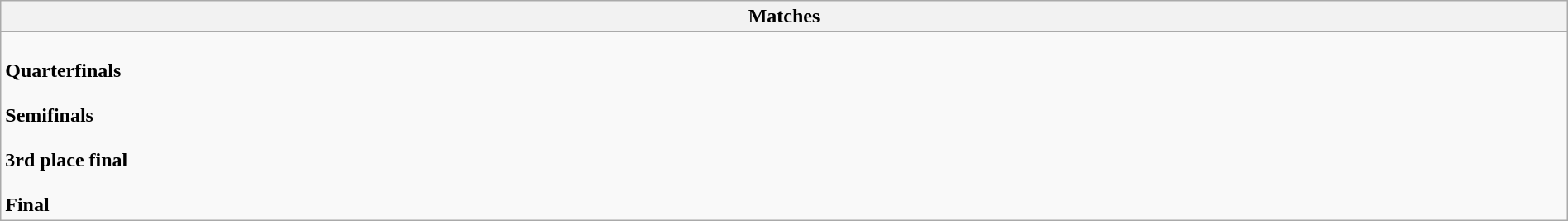<table class="wikitable collapsible collapsed" style="width:100%;">
<tr>
<th>Matches</th>
</tr>
<tr>
<td><br><strong>Quarterfinals</strong><br>


<br><strong>Semifinals</strong><br>
<br><strong>3rd place final</strong><br><br><strong>Final</strong><br></td>
</tr>
</table>
